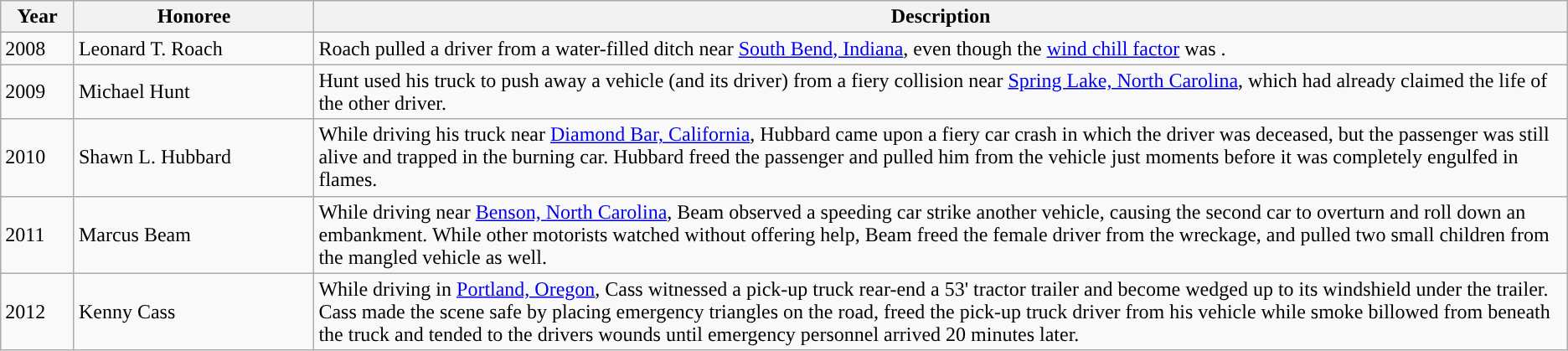<table class="wikitable mw-collapsible mw-collapsed">
<tr>
<th>Year</th>
<th>Honoree</th>
<th style="width: 80%;">Description</th>
</tr>
<tr>
<td>2008</td>
<td>Leonard T. Roach</td>
<td>Roach pulled a driver from a water-filled ditch near <a href='#'>South Bend, Indiana</a>, even though the <a href='#'>wind chill factor</a> was .</td>
</tr>
<tr>
<td>2009</td>
<td>Michael Hunt</td>
<td>Hunt used his truck to push away a vehicle (and its driver) from a fiery collision near <a href='#'>Spring Lake, North Carolina</a>, which had already claimed the life of the other driver.</td>
</tr>
<tr>
<td>2010</td>
<td>Shawn L. Hubbard</td>
<td>While driving his truck near <a href='#'>Diamond Bar, California</a>, Hubbard came upon a fiery car crash in which the driver was deceased, but the passenger was still alive and trapped in the burning car. Hubbard freed the passenger and pulled him from the vehicle just moments before it was completely engulfed in flames.</td>
</tr>
<tr>
<td>2011</td>
<td>Marcus Beam</td>
<td>While driving near <a href='#'>Benson, North Carolina</a>, Beam observed a speeding car strike another vehicle, causing the second car to overturn and roll down an embankment. While other motorists watched without offering help, Beam freed the female driver from the wreckage, and pulled two small children from the mangled vehicle as well.</td>
</tr>
<tr>
<td>2012</td>
<td>Kenny Cass</td>
<td>While driving in <a href='#'>Portland, Oregon</a>, Cass witnessed a pick-up truck rear-end a 53' tractor trailer and become wedged up to its windshield under the trailer. Cass made the scene safe by placing emergency triangles on the road, freed the pick-up truck driver from his vehicle while smoke billowed from beneath the truck and tended to the drivers wounds until emergency personnel arrived 20 minutes later.</td>
</tr>
</table>
